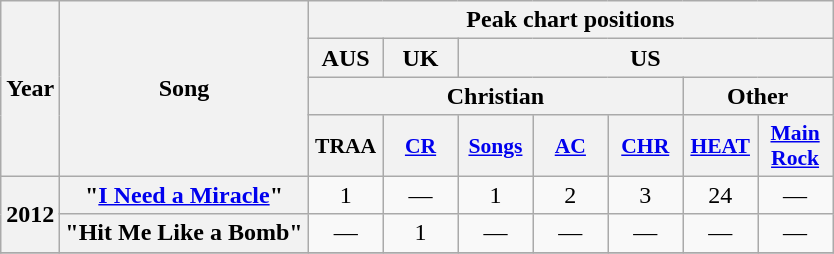<table class="wikitable plainrowheaders" style="text-align:center;">
<tr>
<th scope="col" rowspan="4">Year</th>
<th scope="col" rowspan="4">Song</th>
<th scope="col" colspan="7">Peak chart positions</th>
</tr>
<tr>
<th scope="col" colspan="1">AUS</th>
<th scope="col" colspan="1">UK</th>
<th scope="col" colspan="5">US</th>
</tr>
<tr>
<th scope="col" colspan="5">Christian</th>
<th scope="col" colspan="2">Other</th>
</tr>
<tr>
<th style="width:3em; font-size:90%">TRAA</th>
<th style="width:3em; font-size:90%"><a href='#'>CR</a></th>
<th style="width:3em; font-size:90%"><a href='#'>Songs</a><br></th>
<th style="width:3em; font-size:90%"><a href='#'>AC</a><br></th>
<th style="width:3em; font-size:90%"><a href='#'>CHR</a><br></th>
<th style="width:3em; font-size:90%"><a href='#'>HEAT</a></th>
<th style="width:3em; font-size:90%"><a href='#'>Main Rock</a></th>
</tr>
<tr>
<th scope="row" rowspan="2">2012</th>
<th scope="row">"<a href='#'>I Need a Miracle</a>"</th>
<td>1</td>
<td>—</td>
<td>1</td>
<td>2</td>
<td>3</td>
<td>24</td>
<td>—</td>
</tr>
<tr>
<th scope="row">"Hit Me Like a Bomb"</th>
<td>—</td>
<td>1</td>
<td>—</td>
<td>—</td>
<td>—</td>
<td>—</td>
<td>—</td>
</tr>
<tr>
</tr>
</table>
